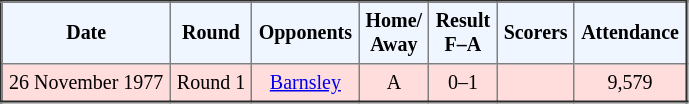<table border="2" cellpadding="4" style="border-collapse:collapse; text-align:center; font-size:smaller;">
<tr style="background:#f0f6ff;">
<th><strong>Date</strong></th>
<th><strong>Round</strong></th>
<th><strong>Opponents</strong></th>
<th><strong>Home/<br>Away</strong></th>
<th><strong>Result<br>F–A</strong></th>
<th><strong>Scorers</strong></th>
<th><strong>Attendance</strong></th>
</tr>
<tr bgcolor="#ffdddd">
<td>26 November 1977</td>
<td>Round 1</td>
<td><a href='#'>Barnsley</a></td>
<td>A</td>
<td>0–1</td>
<td></td>
<td>9,579</td>
</tr>
</table>
